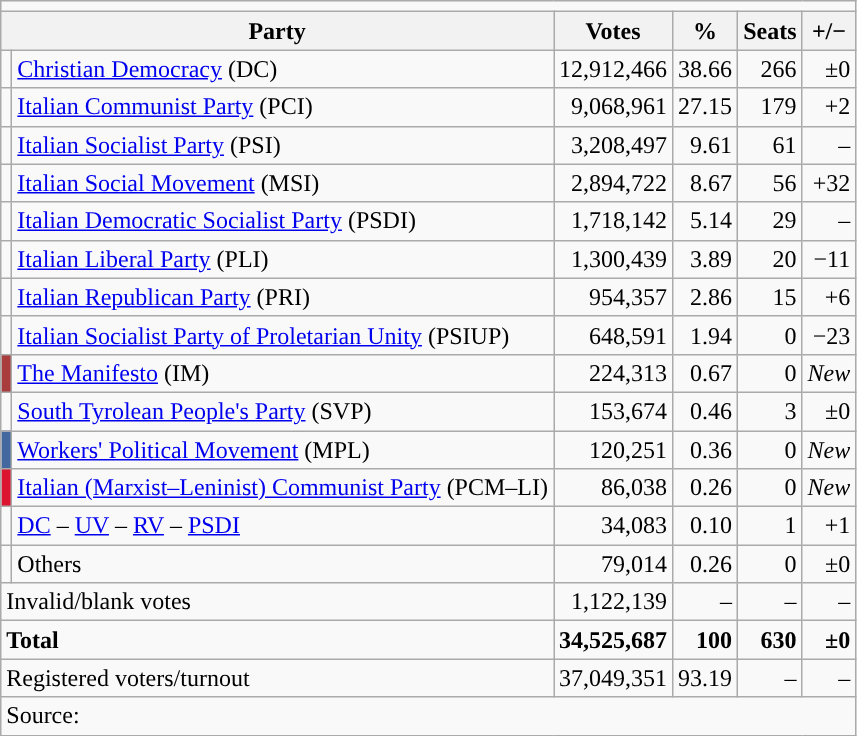<table class="wikitable" style="text-align:right">
<tr>
<td colspan="6"></td>
</tr>
<tr>
<th colspan=2>Party</th>
<th>Votes</th>
<th>%</th>
<th>Seats</th>
<th>+/−</th>
</tr>
<tr>
<td style="background-color:"></td>
<td align=left><a href='#'>Christian Democracy</a> (DC)</td>
<td>12,912,466</td>
<td>38.66</td>
<td>266</td>
<td>±0</td>
</tr>
<tr>
<td style="background-color:"></td>
<td align=left><a href='#'>Italian Communist Party</a> (PCI)</td>
<td>9,068,961</td>
<td>27.15</td>
<td>179</td>
<td><span>+2</span></td>
</tr>
<tr>
<td style="background-color:"></td>
<td align=left><a href='#'>Italian Socialist Party</a> (PSI)</td>
<td>3,208,497</td>
<td>9.61</td>
<td>61</td>
<td>–</td>
</tr>
<tr>
<td style="background-color:"></td>
<td align=left><a href='#'>Italian Social Movement</a> (MSI)</td>
<td>2,894,722</td>
<td>8.67</td>
<td>56</td>
<td><span>+32</span></td>
</tr>
<tr>
<td style="background-color:"></td>
<td align=left><a href='#'>Italian Democratic Socialist Party</a> (PSDI)</td>
<td>1,718,142</td>
<td>5.14</td>
<td>29</td>
<td>–</td>
</tr>
<tr>
<td style="background-color:"></td>
<td align=left><a href='#'>Italian Liberal Party</a> (PLI)</td>
<td>1,300,439</td>
<td>3.89</td>
<td>20</td>
<td><span>−11</span></td>
</tr>
<tr>
<td style="background-color:"></td>
<td align=left><a href='#'>Italian Republican Party</a> (PRI)</td>
<td>954,357</td>
<td>2.86</td>
<td>15</td>
<td><span>+6</span></td>
</tr>
<tr>
<td style="background-color:"></td>
<td align=left><a href='#'>Italian Socialist Party of Proletarian Unity</a> (PSIUP)</td>
<td>648,591</td>
<td>1.94</td>
<td>0</td>
<td><span>−23</span></td>
</tr>
<tr>
<td style="background-color:#A93C3C"></td>
<td align=left><a href='#'>The Manifesto</a> (IM)</td>
<td>224,313</td>
<td>0.67</td>
<td>0</td>
<td><em>New</em></td>
</tr>
<tr>
<td style="background-color:"></td>
<td align=left><a href='#'>South Tyrolean People's Party</a> (SVP)</td>
<td>153,674</td>
<td>0.46</td>
<td>3</td>
<td>±0</td>
</tr>
<tr>
<td style="background-color:#4368A0"></td>
<td align=left><a href='#'>Workers' Political Movement</a> (MPL)</td>
<td>120,251</td>
<td>0.36</td>
<td>0</td>
<td><em>New</em></td>
</tr>
<tr>
<td style="background-color:#DC142f"></td>
<td align=left><a href='#'>Italian (Marxist–Leninist) Communist Party</a> (PCM–LI)</td>
<td>86,038</td>
<td>0.26</td>
<td>0</td>
<td><em>New</em></td>
</tr>
<tr>
<td style="background-color:"></td>
<td align=left><a href='#'>DC</a> – <a href='#'>UV</a> – <a href='#'>RV</a> – <a href='#'>PSDI</a></td>
<td>34,083</td>
<td>0.10</td>
<td>1</td>
<td><span>+1</span></td>
</tr>
<tr>
<td style="background-color:"></td>
<td align=left>Others</td>
<td>79,014</td>
<td>0.26</td>
<td>0</td>
<td>±0</td>
</tr>
<tr>
<td align=left colspan=2>Invalid/blank votes</td>
<td>1,122,139</td>
<td>–</td>
<td>–</td>
<td>–</td>
</tr>
<tr>
<td align=left colspan=2><strong>Total</strong></td>
<td><strong>34,525,687</strong></td>
<td><strong>100</strong></td>
<td><strong>630</strong></td>
<td><strong>±0</strong></td>
</tr>
<tr>
<td align=left colspan=2>Registered voters/turnout</td>
<td>37,049,351</td>
<td>93.19</td>
<td>–</td>
<td>–</td>
</tr>
<tr>
<td align=left colspan=6>Source: </td>
</tr>
</table>
